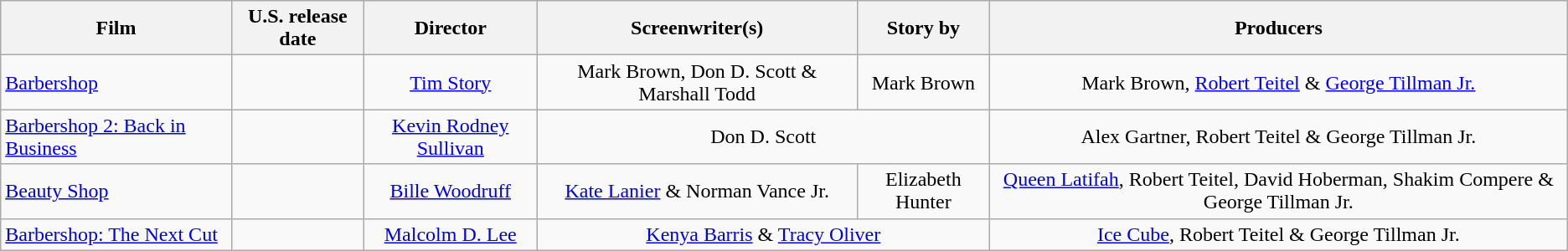<table class="wikitable plainrowheaders" style="text-align:center">
<tr>
<th>Film</th>
<th>U.S. release date</th>
<th>Director</th>
<th>Screenwriter(s)</th>
<th>Story by</th>
<th>Producers</th>
</tr>
<tr>
<td style="text-align:left"><a href='#'>Barbershop</a></td>
<td style="text-align:left"></td>
<td><a href='#'>Tim Story</a></td>
<td>Mark Brown, Don D. Scott & Marshall Todd</td>
<td>Mark Brown</td>
<td>Mark Brown, <a href='#'>Robert Teitel</a> & <a href='#'>George Tillman Jr.</a></td>
</tr>
<tr>
<td style="text-align:left"><a href='#'>Barbershop 2: Back in Business</a></td>
<td style="text-align:left"></td>
<td><a href='#'>Kevin Rodney Sullivan</a></td>
<td colspan="2">Don D. Scott</td>
<td>Alex Gartner, Robert Teitel & George Tillman Jr.</td>
</tr>
<tr>
<td style="text-align:left"><a href='#'>Beauty Shop</a></td>
<td style="text-align:left"></td>
<td><a href='#'>Bille Woodruff</a></td>
<td><a href='#'>Kate Lanier</a> & Norman Vance Jr.</td>
<td>Elizabeth Hunter</td>
<td><a href='#'>Queen Latifah</a>, Robert Teitel, David Hoberman, Shakim Compere & George Tillman Jr.</td>
</tr>
<tr>
<td style="text-align:left"><a href='#'>Barbershop: The Next Cut</a></td>
<td style="text-align:left"></td>
<td><a href='#'>Malcolm D. Lee</a></td>
<td colspan="2"><a href='#'>Kenya Barris</a> & <a href='#'>Tracy Oliver</a></td>
<td><a href='#'>Ice Cube</a>, Robert Teitel & George Tillman Jr.</td>
</tr>
</table>
